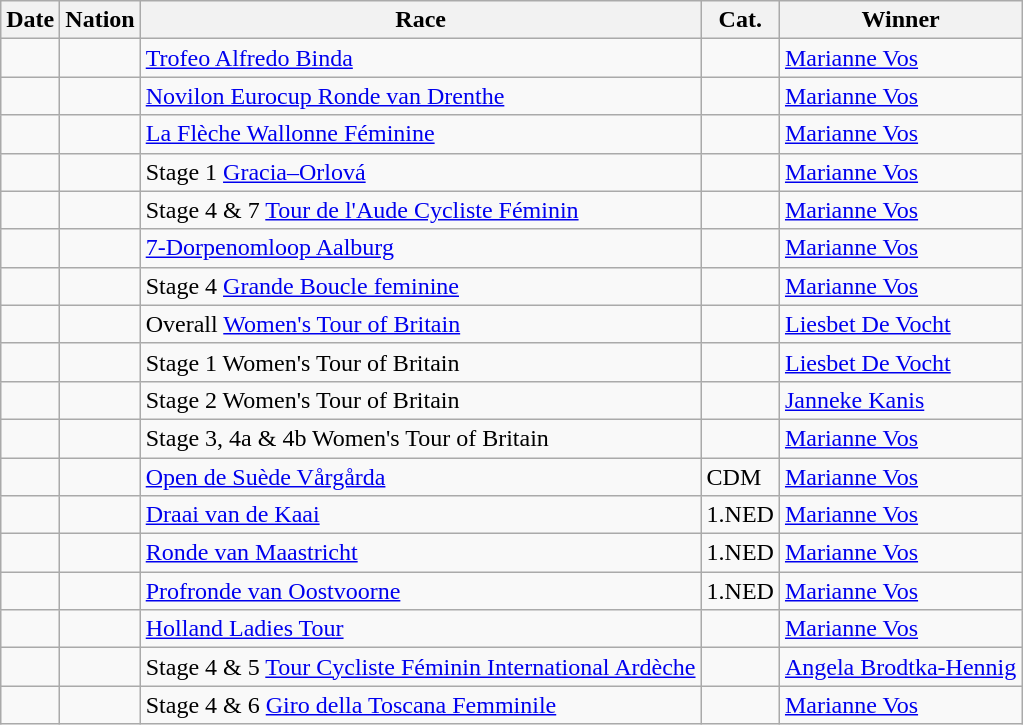<table class="wikitable sortable">
<tr>
<th>Date</th>
<th>Nation</th>
<th>Race</th>
<th>Cat.</th>
<th>Winner</th>
</tr>
<tr>
<td></td>
<td></td>
<td><a href='#'>Trofeo Alfredo Binda</a></td>
<td></td>
<td><a href='#'>Marianne Vos</a></td>
</tr>
<tr>
<td></td>
<td></td>
<td><a href='#'>Novilon Eurocup Ronde van Drenthe</a></td>
<td></td>
<td><a href='#'>Marianne Vos</a></td>
</tr>
<tr>
<td></td>
<td></td>
<td><a href='#'>La Flèche Wallonne Féminine</a></td>
<td></td>
<td><a href='#'>Marianne Vos</a></td>
</tr>
<tr>
<td></td>
<td></td>
<td>Stage 1 <a href='#'>Gracia–Orlová</a></td>
<td></td>
<td><a href='#'>Marianne Vos</a></td>
</tr>
<tr>
<td></td>
<td></td>
<td>Stage 4 & 7 <a href='#'>Tour de l'Aude Cycliste Féminin</a></td>
<td></td>
<td><a href='#'>Marianne Vos</a></td>
</tr>
<tr>
<td></td>
<td></td>
<td><a href='#'>7-Dorpenomloop Aalburg</a></td>
<td></td>
<td><a href='#'>Marianne Vos</a></td>
</tr>
<tr>
<td></td>
<td></td>
<td>Stage 4 <a href='#'>Grande Boucle feminine</a></td>
<td></td>
<td><a href='#'>Marianne Vos</a></td>
</tr>
<tr>
<td></td>
<td></td>
<td>Overall <a href='#'>Women's Tour of Britain</a></td>
<td></td>
<td><a href='#'>Liesbet De Vocht</a></td>
</tr>
<tr>
<td></td>
<td></td>
<td>Stage 1 Women's Tour of Britain</td>
<td></td>
<td><a href='#'>Liesbet De Vocht</a></td>
</tr>
<tr>
<td></td>
<td></td>
<td>Stage 2 Women's Tour of Britain</td>
<td></td>
<td><a href='#'>Janneke Kanis</a></td>
</tr>
<tr>
<td></td>
<td></td>
<td>Stage 3, 4a & 4b Women's Tour of Britain</td>
<td></td>
<td><a href='#'>Marianne Vos</a></td>
</tr>
<tr>
<td></td>
<td></td>
<td><a href='#'>Open de Suède Vårgårda</a></td>
<td>CDM</td>
<td><a href='#'>Marianne Vos</a></td>
</tr>
<tr>
<td></td>
<td></td>
<td><a href='#'>Draai van de Kaai</a></td>
<td>1.NED</td>
<td><a href='#'>Marianne Vos</a></td>
</tr>
<tr>
<td></td>
<td></td>
<td><a href='#'>Ronde van Maastricht</a></td>
<td>1.NED</td>
<td><a href='#'>Marianne Vos</a></td>
</tr>
<tr>
<td></td>
<td></td>
<td><a href='#'>Profronde van Oostvoorne</a></td>
<td>1.NED</td>
<td><a href='#'>Marianne Vos</a></td>
</tr>
<tr>
<td></td>
<td></td>
<td><a href='#'>Holland Ladies Tour</a></td>
<td></td>
<td><a href='#'>Marianne Vos</a></td>
</tr>
<tr>
<td></td>
<td></td>
<td>Stage 4 & 5 <a href='#'>Tour Cycliste Féminin International Ardèche</a></td>
<td></td>
<td><a href='#'>Angela Brodtka-Hennig</a></td>
</tr>
<tr>
<td></td>
<td></td>
<td>Stage 4 & 6 <a href='#'>Giro della Toscana Femminile</a></td>
<td></td>
<td><a href='#'>Marianne Vos</a></td>
</tr>
</table>
